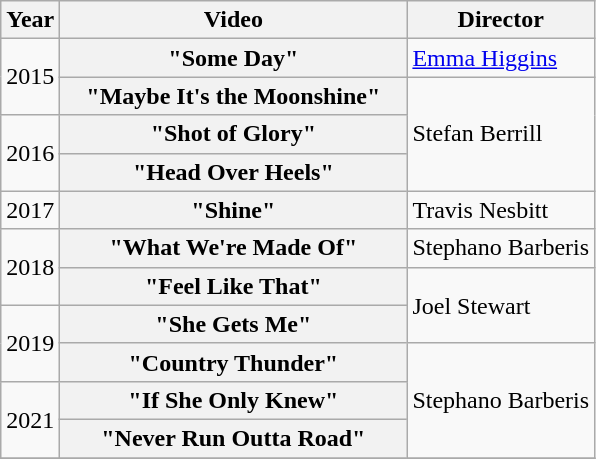<table class="wikitable plainrowheaders">
<tr>
<th>Year</th>
<th style="width:14em;">Video</th>
<th>Director</th>
</tr>
<tr>
<td rowspan="2">2015</td>
<th scope="row">"Some Day"</th>
<td><a href='#'>Emma Higgins</a></td>
</tr>
<tr>
<th scope="row">"Maybe It's the Moonshine"</th>
<td rowspan="3">Stefan Berrill</td>
</tr>
<tr>
<td rowspan="2">2016</td>
<th scope="row">"Shot of Glory"</th>
</tr>
<tr>
<th scope="row">"Head Over Heels"</th>
</tr>
<tr>
<td>2017</td>
<th scope="row">"Shine"</th>
<td>Travis Nesbitt</td>
</tr>
<tr>
<td rowspan="2">2018</td>
<th scope="row">"What We're Made Of"</th>
<td>Stephano Barberis</td>
</tr>
<tr>
<th scope="row">"Feel Like That"</th>
<td rowspan="2">Joel Stewart</td>
</tr>
<tr>
<td rowspan="2">2019</td>
<th scope="row">"She Gets Me"</th>
</tr>
<tr>
<th scope="row">"Country Thunder"</th>
<td rowspan="3">Stephano Barberis</td>
</tr>
<tr>
<td rowspan="2">2021</td>
<th scope="row">"If She Only Knew"</th>
</tr>
<tr>
<th scope="row">"Never Run Outta Road"</th>
</tr>
<tr>
</tr>
</table>
